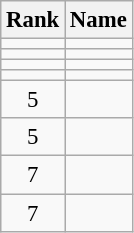<table class="wikitable" style="font-size:95%; text-align:center;">
<tr>
<th>Rank</th>
<th>Name</th>
</tr>
<tr>
<td></td>
<td align=left></td>
</tr>
<tr>
<td></td>
<td align=left></td>
</tr>
<tr>
<td></td>
<td align=left></td>
</tr>
<tr>
<td></td>
<td align=left></td>
</tr>
<tr>
<td>5</td>
<td align=left></td>
</tr>
<tr>
<td>5</td>
<td align=left></td>
</tr>
<tr>
<td>7</td>
<td align=left></td>
</tr>
<tr>
<td>7</td>
<td align=left></td>
</tr>
</table>
